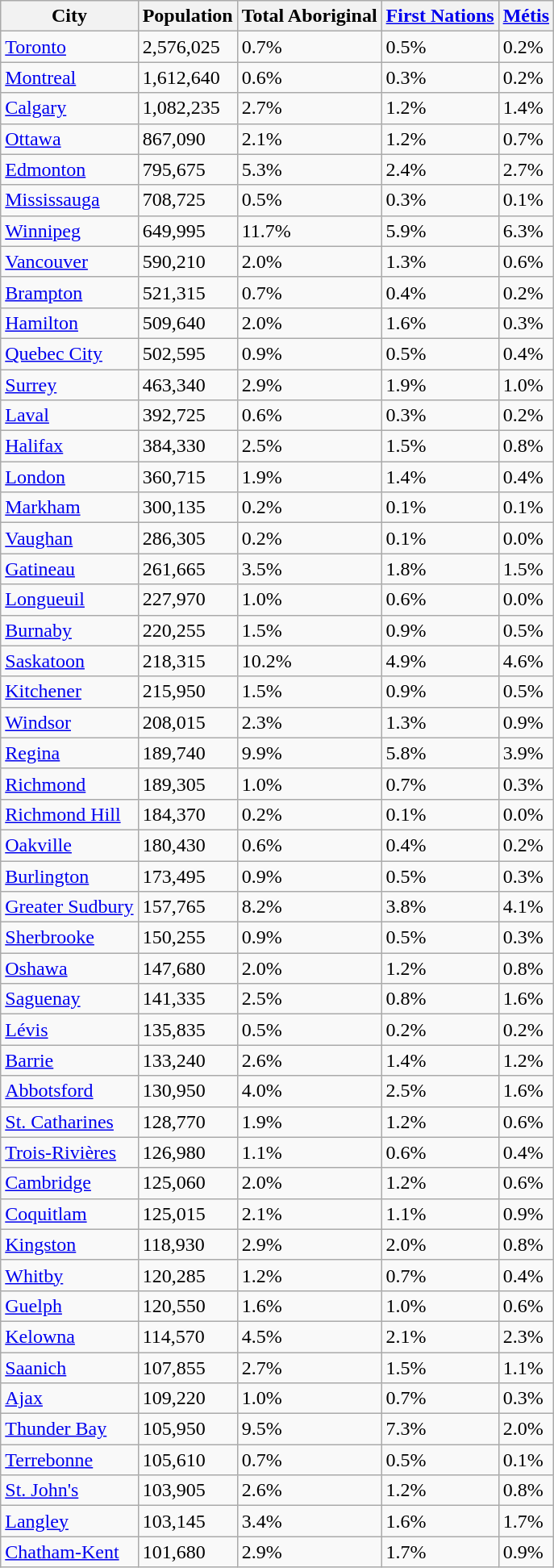<table class="wikitable sortable sticky-header" style=text-align:left" style="margin:1em auto;">
<tr>
<th>City</th>
<th>Population</th>
<th>Total Aboriginal</th>
<th><a href='#'>First Nations</a></th>
<th><a href='#'>Métis</a></th>
</tr>
<tr>
<td><a href='#'>Toronto</a></td>
<td>2,576,025</td>
<td>0.7%</td>
<td>0.5%</td>
<td>0.2%</td>
</tr>
<tr>
<td><a href='#'>Montreal</a></td>
<td>1,612,640</td>
<td>0.6%</td>
<td>0.3%</td>
<td>0.2%</td>
</tr>
<tr>
<td><a href='#'>Calgary</a></td>
<td>1,082,235</td>
<td>2.7%</td>
<td>1.2%</td>
<td>1.4%</td>
</tr>
<tr>
<td><a href='#'>Ottawa</a></td>
<td>867,090</td>
<td>2.1%</td>
<td>1.2%</td>
<td>0.7%</td>
</tr>
<tr>
<td><a href='#'>Edmonton</a></td>
<td>795,675</td>
<td>5.3%</td>
<td>2.4%</td>
<td>2.7%</td>
</tr>
<tr>
<td><a href='#'>Mississauga</a></td>
<td>708,725</td>
<td>0.5%</td>
<td>0.3%</td>
<td>0.1%</td>
</tr>
<tr>
<td><a href='#'>Winnipeg</a></td>
<td>649,995</td>
<td>11.7%</td>
<td>5.9%</td>
<td>6.3%</td>
</tr>
<tr>
<td><a href='#'>Vancouver</a></td>
<td>590,210</td>
<td>2.0%</td>
<td>1.3%</td>
<td>0.6%</td>
</tr>
<tr>
<td><a href='#'>Brampton</a></td>
<td>521,315</td>
<td>0.7%</td>
<td>0.4%</td>
<td>0.2%</td>
</tr>
<tr>
<td><a href='#'>Hamilton</a></td>
<td>509,640</td>
<td>2.0%</td>
<td>1.6%</td>
<td>0.3%</td>
</tr>
<tr>
<td><a href='#'>Quebec City</a></td>
<td>502,595</td>
<td>0.9%</td>
<td>0.5%</td>
<td>0.4%</td>
</tr>
<tr>
<td><a href='#'>Surrey</a></td>
<td>463,340</td>
<td>2.9%</td>
<td>1.9%</td>
<td>1.0%</td>
</tr>
<tr>
<td><a href='#'>Laval</a></td>
<td>392,725</td>
<td>0.6%</td>
<td>0.3%</td>
<td>0.2%</td>
</tr>
<tr>
<td><a href='#'>Halifax</a></td>
<td>384,330</td>
<td>2.5%</td>
<td>1.5%</td>
<td>0.8%</td>
</tr>
<tr>
<td><a href='#'>London</a></td>
<td>360,715</td>
<td>1.9%</td>
<td>1.4%</td>
<td>0.4%</td>
</tr>
<tr>
<td><a href='#'>Markham</a></td>
<td>300,135</td>
<td>0.2%</td>
<td>0.1%</td>
<td>0.1%</td>
</tr>
<tr>
<td><a href='#'>Vaughan</a></td>
<td>286,305</td>
<td>0.2%</td>
<td>0.1%</td>
<td>0.0%</td>
</tr>
<tr>
<td><a href='#'>Gatineau</a></td>
<td>261,665</td>
<td>3.5%</td>
<td>1.8%</td>
<td>1.5%</td>
</tr>
<tr>
<td><a href='#'>Longueuil</a></td>
<td>227,970</td>
<td>1.0%</td>
<td>0.6%</td>
<td>0.0%</td>
</tr>
<tr>
<td><a href='#'>Burnaby</a></td>
<td>220,255</td>
<td>1.5%</td>
<td>0.9%</td>
<td>0.5%</td>
</tr>
<tr>
<td><a href='#'>Saskatoon</a></td>
<td>218,315</td>
<td>10.2%</td>
<td>4.9%</td>
<td>4.6%</td>
</tr>
<tr>
<td><a href='#'>Kitchener</a></td>
<td>215,950</td>
<td>1.5%</td>
<td>0.9%</td>
<td>0.5%</td>
</tr>
<tr>
<td><a href='#'>Windsor</a></td>
<td>208,015</td>
<td>2.3%</td>
<td>1.3%</td>
<td>0.9%</td>
</tr>
<tr>
<td><a href='#'>Regina</a></td>
<td>189,740</td>
<td>9.9%</td>
<td>5.8%</td>
<td>3.9%</td>
</tr>
<tr>
<td><a href='#'>Richmond</a></td>
<td>189,305</td>
<td>1.0%</td>
<td>0.7%</td>
<td>0.3%</td>
</tr>
<tr>
<td><a href='#'>Richmond Hill</a></td>
<td>184,370</td>
<td>0.2%</td>
<td>0.1%</td>
<td>0.0%</td>
</tr>
<tr>
<td><a href='#'>Oakville</a></td>
<td>180,430</td>
<td>0.6%</td>
<td>0.4%</td>
<td>0.2%</td>
</tr>
<tr>
<td><a href='#'>Burlington</a></td>
<td>173,495</td>
<td>0.9%</td>
<td>0.5%</td>
<td>0.3%</td>
</tr>
<tr>
<td><a href='#'>Greater Sudbury</a></td>
<td>157,765</td>
<td>8.2%</td>
<td>3.8%</td>
<td>4.1%</td>
</tr>
<tr>
<td><a href='#'>Sherbrooke</a></td>
<td>150,255</td>
<td>0.9%</td>
<td>0.5%</td>
<td>0.3%</td>
</tr>
<tr>
<td><a href='#'>Oshawa</a></td>
<td>147,680</td>
<td>2.0%</td>
<td>1.2%</td>
<td>0.8%</td>
</tr>
<tr>
<td><a href='#'>Saguenay</a></td>
<td>141,335</td>
<td>2.5%</td>
<td>0.8%</td>
<td>1.6%</td>
</tr>
<tr>
<td><a href='#'>Lévis</a></td>
<td>135,835</td>
<td>0.5%</td>
<td>0.2%</td>
<td>0.2%</td>
</tr>
<tr>
<td><a href='#'>Barrie</a></td>
<td>133,240</td>
<td>2.6%</td>
<td>1.4%</td>
<td>1.2%</td>
</tr>
<tr>
<td><a href='#'>Abbotsford</a></td>
<td>130,950</td>
<td>4.0%</td>
<td>2.5%</td>
<td>1.6%</td>
</tr>
<tr>
<td><a href='#'>St. Catharines</a></td>
<td>128,770</td>
<td>1.9%</td>
<td>1.2%</td>
<td>0.6%</td>
</tr>
<tr>
<td><a href='#'>Trois-Rivières</a></td>
<td>126,980</td>
<td>1.1%</td>
<td>0.6%</td>
<td>0.4%</td>
</tr>
<tr>
<td><a href='#'>Cambridge</a></td>
<td>125,060</td>
<td>2.0%</td>
<td>1.2%</td>
<td>0.6%</td>
</tr>
<tr>
<td><a href='#'>Coquitlam</a></td>
<td>125,015</td>
<td>2.1%</td>
<td>1.1%</td>
<td>0.9%</td>
</tr>
<tr>
<td><a href='#'>Kingston</a></td>
<td>118,930</td>
<td>2.9%</td>
<td>2.0%</td>
<td>0.8%</td>
</tr>
<tr>
<td><a href='#'>Whitby</a></td>
<td>120,285</td>
<td>1.2%</td>
<td>0.7%</td>
<td>0.4%</td>
</tr>
<tr>
<td><a href='#'>Guelph</a></td>
<td>120,550</td>
<td>1.6%</td>
<td>1.0%</td>
<td>0.6%</td>
</tr>
<tr>
<td><a href='#'>Kelowna</a></td>
<td>114,570</td>
<td>4.5%</td>
<td>2.1%</td>
<td>2.3%</td>
</tr>
<tr>
<td><a href='#'>Saanich</a></td>
<td>107,855</td>
<td>2.7%</td>
<td>1.5%</td>
<td>1.1%</td>
</tr>
<tr>
<td><a href='#'>Ajax</a></td>
<td>109,220</td>
<td>1.0%</td>
<td>0.7%</td>
<td>0.3%</td>
</tr>
<tr>
<td><a href='#'>Thunder Bay</a></td>
<td>105,950</td>
<td>9.5%</td>
<td>7.3%</td>
<td>2.0%</td>
</tr>
<tr>
<td><a href='#'>Terrebonne</a></td>
<td>105,610</td>
<td>0.7%</td>
<td>0.5%</td>
<td>0.1%</td>
</tr>
<tr>
<td><a href='#'>St. John's</a></td>
<td>103,905</td>
<td>2.6%</td>
<td>1.2%</td>
<td>0.8%</td>
</tr>
<tr>
<td><a href='#'>Langley</a></td>
<td>103,145</td>
<td>3.4%</td>
<td>1.6%</td>
<td>1.7%</td>
</tr>
<tr>
<td><a href='#'>Chatham-Kent</a></td>
<td>101,680</td>
<td>2.9%</td>
<td>1.7%</td>
<td>0.9%</td>
</tr>
</table>
